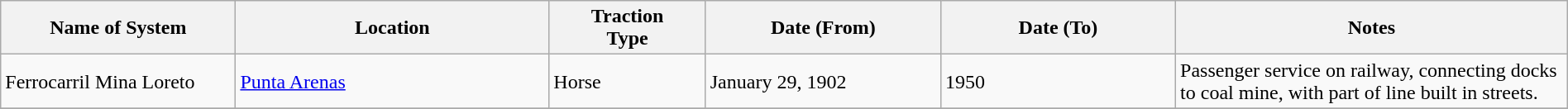<table class="wikitable" width=100%>
<tr>
<th width=15%>Name of System</th>
<th width=20%>Location</th>
<th width=10%>Traction<br>Type</th>
<th width=15%>Date (From)</th>
<th width=15%>Date (To)</th>
<th width=25%>Notes</th>
</tr>
<tr>
<td>Ferrocarril Mina Loreto</td>
<td><a href='#'>Punta Arenas</a></td>
<td>Horse</td>
<td>January 29, 1902</td>
<td>1950</td>
<td> Passenger service on railway, connecting docks to coal mine, with part of line built in streets.</td>
</tr>
<tr>
</tr>
</table>
